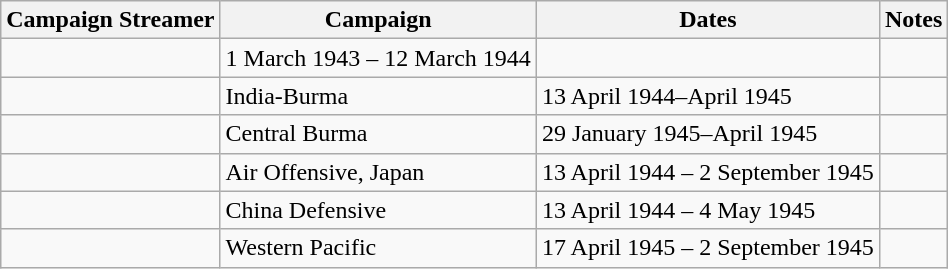<table class="wikitable">
<tr>
<th>Campaign Streamer</th>
<th>Campaign</th>
<th>Dates</th>
<th>Notes</th>
</tr>
<tr>
<td></td>
<td>1 March 1943 – 12 March 1944</td>
<td></td>
</tr>
<tr>
<td></td>
<td>India-Burma</td>
<td>13 April 1944–April 1945</td>
<td></td>
</tr>
<tr>
<td></td>
<td>Central Burma</td>
<td>29 January 1945–April 1945</td>
<td></td>
</tr>
<tr>
<td></td>
<td>Air Offensive, Japan</td>
<td>13 April 1944 – 2 September 1945</td>
<td></td>
</tr>
<tr>
<td></td>
<td>China Defensive</td>
<td>13 April 1944 – 4 May 1945</td>
<td></td>
</tr>
<tr>
<td></td>
<td>Western Pacific</td>
<td>17 April 1945 – 2 September 1945</td>
<td></td>
</tr>
</table>
